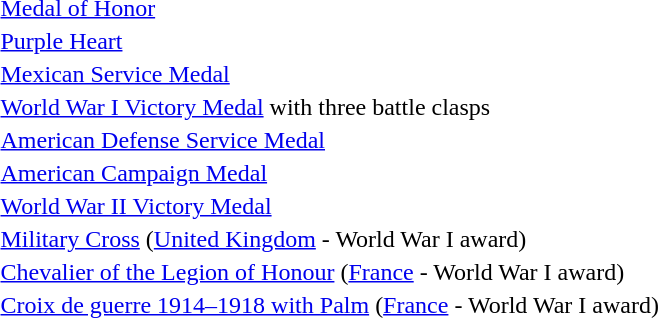<table>
<tr>
<td></td>
<td><a href='#'>Medal of Honor</a></td>
</tr>
<tr>
<td></td>
<td><a href='#'>Purple Heart</a></td>
</tr>
<tr>
<td></td>
<td><a href='#'>Mexican Service Medal</a></td>
</tr>
<tr>
<td></td>
<td><a href='#'>World War I Victory Medal</a> with three battle clasps</td>
</tr>
<tr>
<td></td>
<td><a href='#'>American Defense Service Medal</a></td>
</tr>
<tr>
<td></td>
<td><a href='#'>American Campaign Medal</a></td>
</tr>
<tr>
<td></td>
<td><a href='#'>World War II Victory Medal</a></td>
</tr>
<tr>
<td></td>
<td><a href='#'>Military Cross</a> (<a href='#'>United Kingdom</a> - World War I award)</td>
</tr>
<tr>
<td></td>
<td><a href='#'>Chevalier of the Legion of Honour</a> (<a href='#'>France</a> - World War I award)</td>
</tr>
<tr>
<td></td>
<td><a href='#'>Croix de guerre 1914–1918 with Palm</a> (<a href='#'>France</a> - World War I award)</td>
</tr>
<tr>
</tr>
</table>
